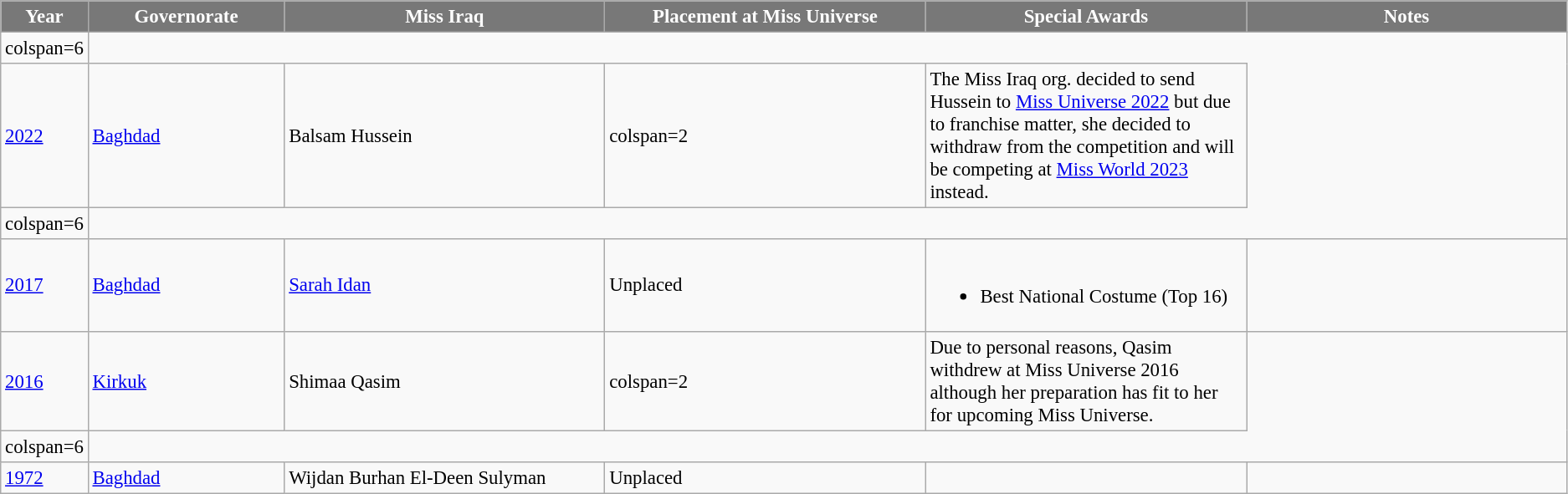<table class="wikitable " style="font-size: 95%;">
<tr>
<th width="60" style="background-color:#787878;color:#FFFFFF;">Year</th>
<th width="150" style="background-color:#787878;color:#FFFFFF;">Governorate</th>
<th width="250" style="background-color:#787878;color:#FFFFFF;">Miss Iraq</th>
<th width="250" style="background-color:#787878;color:#FFFFFF;">Placement at Miss Universe</th>
<th width="250" style="background-color:#787878;color:#FFFFFF;">Special Awards</th>
<th width="250" style="background-color:#787878;color:#FFFFFF;">Notes</th>
</tr>
<tr>
<td>colspan=6 </td>
</tr>
<tr>
<td><a href='#'>2022</a></td>
<td><a href='#'>Baghdad</a></td>
<td>Balsam Hussein</td>
<td>colspan=2 </td>
<td>The Miss Iraq org. decided to send Hussein to <a href='#'>Miss Universe 2022</a> but due to franchise matter, she decided to withdraw from the competition and will be competing at <a href='#'>Miss World 2023</a> instead.</td>
</tr>
<tr>
<td>colspan=6 </td>
</tr>
<tr>
<td><a href='#'>2017</a></td>
<td><a href='#'>Baghdad</a></td>
<td><a href='#'>Sarah Idan</a></td>
<td>Unplaced</td>
<td align="left"><br><ul><li>Best National Costume (Top 16)</li></ul></td>
<td></td>
</tr>
<tr>
<td><a href='#'>2016</a></td>
<td><a href='#'>Kirkuk</a></td>
<td>Shimaa Qasim</td>
<td>colspan=2 </td>
<td>Due to personal reasons, Qasim withdrew at Miss Universe 2016 although her preparation has fit to her for upcoming Miss Universe.</td>
</tr>
<tr>
<td>colspan=6 </td>
</tr>
<tr>
<td><a href='#'>1972</a></td>
<td><a href='#'>Baghdad</a></td>
<td>Wijdan Burhan El-Deen Sulyman</td>
<td>Unplaced</td>
<td></td>
<td></td>
</tr>
</table>
